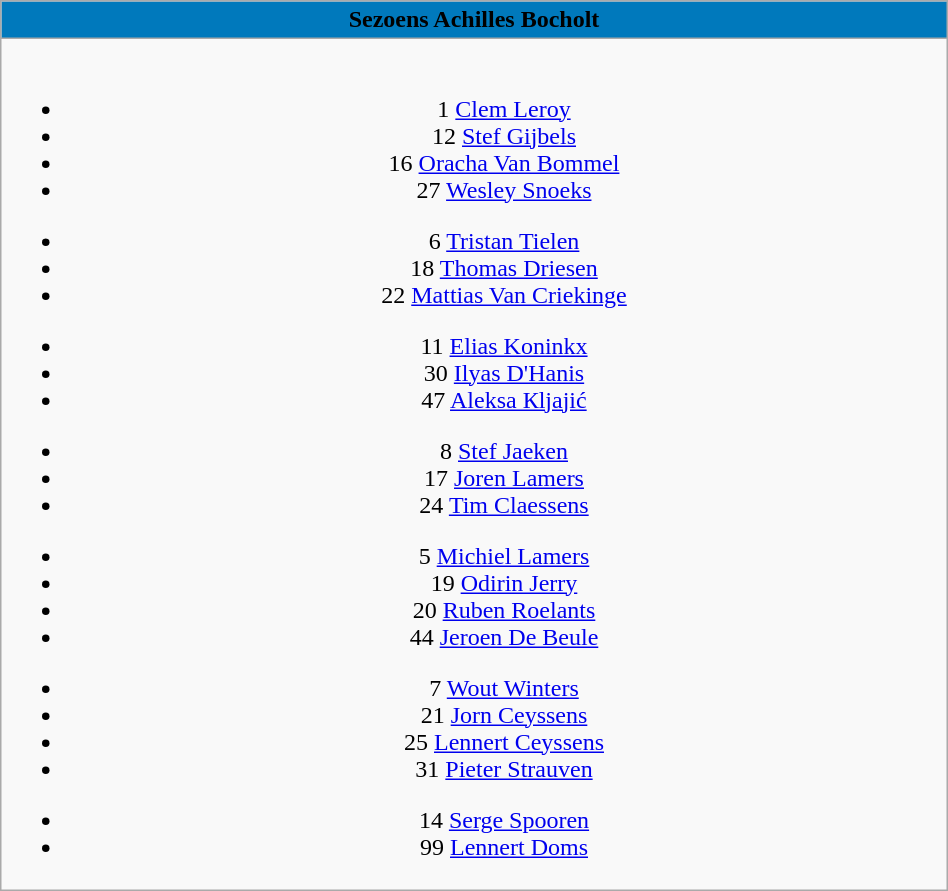<table class="wikitable" style="font-size:100%; text-align:center; width:50%">
<tr>
<th colspan=5 style="background-color:#0079BC;color:black;text-align:center;">Sezoens Achilles Bocholt</th>
</tr>
<tr>
<td><br>
<ul><li>1  <a href='#'>Clem Leroy</a></li><li>12  <a href='#'>Stef Gijbels</a></li><li>16  <a href='#'>Oracha Van Bommel</a></li><li>27  <a href='#'>Wesley Snoeks</a></li></ul><ul><li>6  <a href='#'>Tristan Tielen</a></li><li>18  <a href='#'>Thomas Driesen</a></li><li>22  <a href='#'>Mattias Van Criekinge</a></li></ul><ul><li>11  <a href='#'>Elias Koninkx</a></li><li>30  <a href='#'>Ilyas D'Hanis</a></li><li>47  <a href='#'>Aleksa Кljajić</a></li></ul><ul><li>8  <a href='#'>Stef Jaeken</a></li><li>17  <a href='#'>Joren Lamers</a></li><li>24  <a href='#'>Tim Claessens</a></li></ul><ul><li>5  <a href='#'>Michiel Lamers</a></li><li>19  <a href='#'>Odirin Jerry</a></li><li>20  <a href='#'>Ruben Roelants</a></li><li>44  <a href='#'>Jeroen De Beule</a></li></ul><ul><li>7  <a href='#'>Wout Winters</a></li><li>21  <a href='#'>Jorn Ceyssens</a></li><li>25  <a href='#'>Lennert Ceyssens</a></li><li>31  <a href='#'>Pieter Strauven</a></li></ul><ul><li>14  <a href='#'>Serge Spooren</a></li><li>99  <a href='#'>Lennert Doms</a></li></ul></td>
</tr>
</table>
